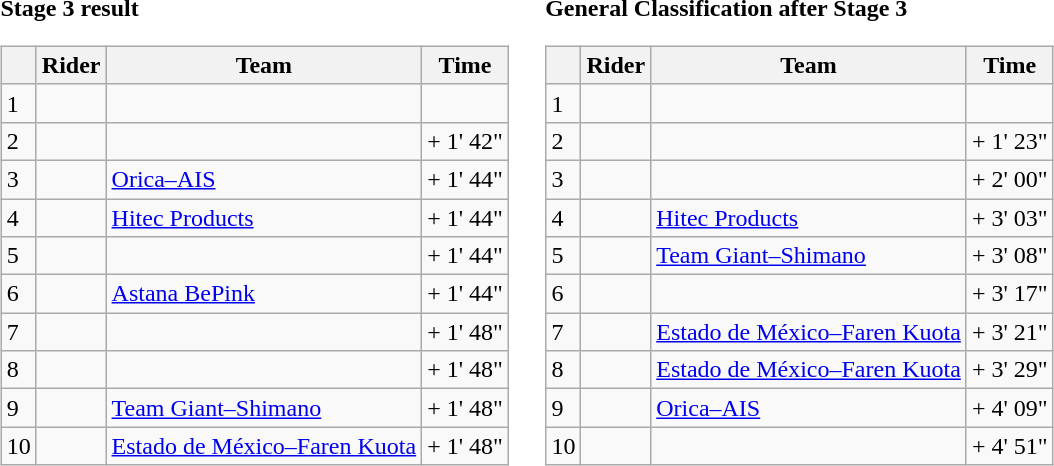<table>
<tr>
<td><strong>Stage 3 result</strong><br><table class="wikitable">
<tr>
<th></th>
<th>Rider</th>
<th>Team</th>
<th>Time</th>
</tr>
<tr>
<td>1</td>
<td></td>
<td></td>
<td align="right"></td>
</tr>
<tr>
<td>2</td>
<td></td>
<td></td>
<td align="right">+ 1' 42"</td>
</tr>
<tr>
<td>3</td>
<td></td>
<td><a href='#'>Orica–AIS</a></td>
<td align="right">+ 1' 44"</td>
</tr>
<tr>
<td>4</td>
<td></td>
<td><a href='#'>Hitec Products</a></td>
<td align="right">+ 1' 44"</td>
</tr>
<tr>
<td>5</td>
<td></td>
<td></td>
<td align="right">+ 1' 44"</td>
</tr>
<tr>
<td>6</td>
<td></td>
<td><a href='#'>Astana BePink</a></td>
<td align="right">+ 1' 44"</td>
</tr>
<tr>
<td>7</td>
<td></td>
<td></td>
<td align="right">+ 1' 48"</td>
</tr>
<tr>
<td>8</td>
<td></td>
<td></td>
<td align="right">+ 1' 48"</td>
</tr>
<tr>
<td>9</td>
<td></td>
<td><a href='#'>Team Giant–Shimano</a></td>
<td align="right">+ 1' 48"</td>
</tr>
<tr>
<td>10</td>
<td></td>
<td><a href='#'>Estado de México–Faren Kuota</a></td>
<td align="right">+ 1' 48"</td>
</tr>
</table>
</td>
<td></td>
<td><strong>General Classification after Stage 3</strong><br><table class="wikitable">
<tr>
<th></th>
<th>Rider</th>
<th>Team</th>
<th>Time</th>
</tr>
<tr>
<td>1</td>
<td></td>
<td></td>
<td align="right"></td>
</tr>
<tr>
<td>2</td>
<td></td>
<td></td>
<td align="right">+ 1' 23"</td>
</tr>
<tr>
<td>3</td>
<td></td>
<td></td>
<td align="right">+ 2' 00"</td>
</tr>
<tr>
<td>4</td>
<td></td>
<td><a href='#'>Hitec Products</a></td>
<td align="right">+ 3' 03"</td>
</tr>
<tr>
<td>5</td>
<td></td>
<td><a href='#'>Team Giant–Shimano</a></td>
<td align="right">+ 3' 08"</td>
</tr>
<tr>
<td>6</td>
<td></td>
<td></td>
<td align="right">+ 3' 17"</td>
</tr>
<tr>
<td>7</td>
<td></td>
<td><a href='#'>Estado de México–Faren Kuota</a></td>
<td align="right">+ 3' 21"</td>
</tr>
<tr>
<td>8</td>
<td></td>
<td><a href='#'>Estado de México–Faren Kuota</a></td>
<td align="right">+ 3' 29"</td>
</tr>
<tr>
<td>9</td>
<td></td>
<td><a href='#'>Orica–AIS</a></td>
<td align="right">+ 4' 09"</td>
</tr>
<tr>
<td>10</td>
<td></td>
<td></td>
<td align="right">+ 4' 51"</td>
</tr>
</table>
</td>
</tr>
</table>
